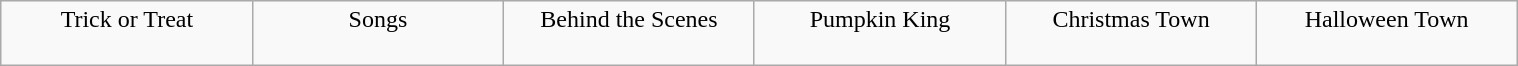<table class="wikitable" style="text-align: center; width: 80%; margin: 1em auto 1em auto;">
<tr>
<td style="width:50pt;"> Trick or Treat <br> <br></td>
<td style="width:50pt;"> Songs <br> <br></td>
<td style="width:50pt;"> Behind the Scenes <br> <br></td>
<td style="width:50pt;"> Pumpkin King <br> <br></td>
<td style="width:50pt;"> Christmas Town <br> <br></td>
<td style="width:50pt;"> Halloween Town <br> <br></td>
</tr>
</table>
